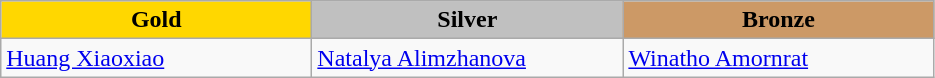<table class="wikitable" style="text-align:left">
<tr align="center">
<td width=200 bgcolor=gold><strong>Gold</strong></td>
<td width=200 bgcolor=silver><strong>Silver</strong></td>
<td width=200 bgcolor=CC9966><strong>Bronze</strong></td>
</tr>
<tr>
<td><a href='#'>Huang Xiaoxiao</a><br><em></em></td>
<td><a href='#'>Natalya Alimzhanova</a><br><em></em></td>
<td><a href='#'>Winatho Amornrat</a><br><em></em></td>
</tr>
</table>
